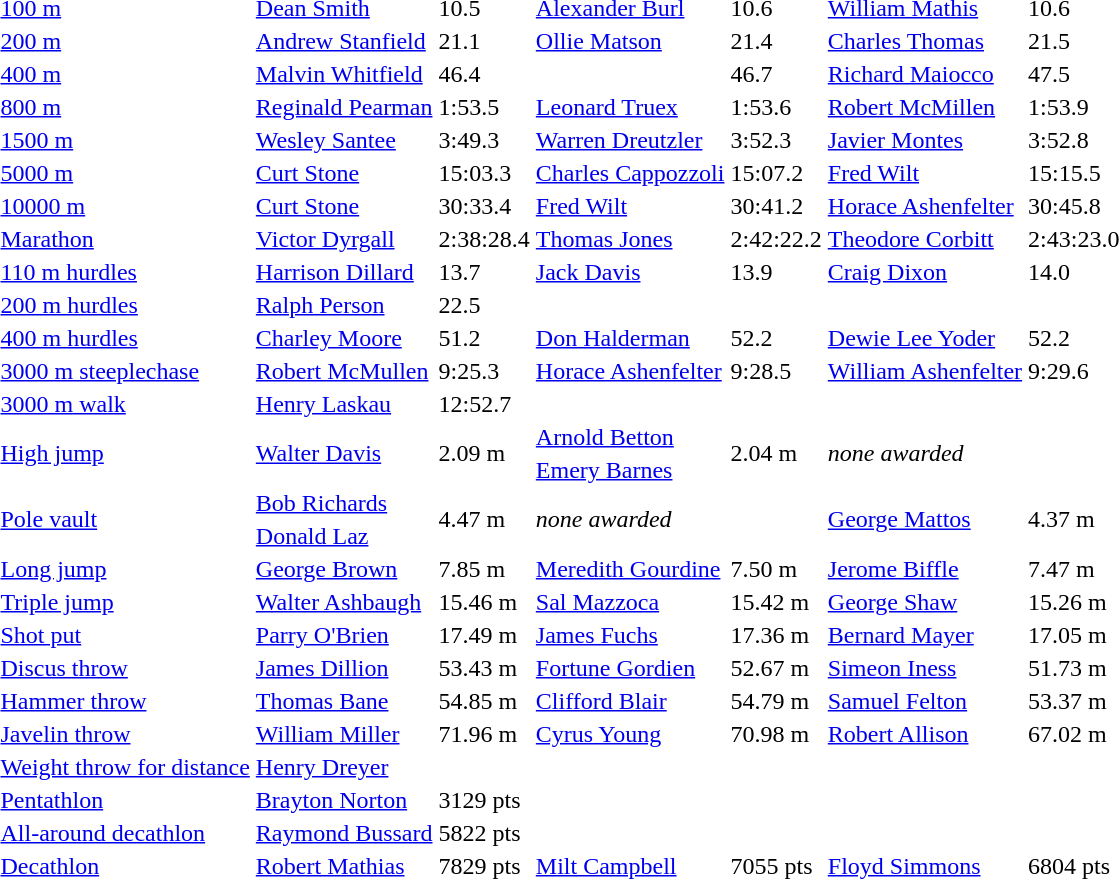<table>
<tr>
<td><a href='#'>100 m</a></td>
<td><a href='#'>Dean Smith</a></td>
<td>10.5</td>
<td><a href='#'>Alexander Burl</a></td>
<td>10.6</td>
<td><a href='#'>William Mathis</a></td>
<td>10.6</td>
</tr>
<tr>
<td><a href='#'>200 m</a></td>
<td><a href='#'>Andrew Stanfield</a></td>
<td>21.1</td>
<td><a href='#'>Ollie Matson</a></td>
<td>21.4</td>
<td><a href='#'>Charles Thomas</a></td>
<td>21.5</td>
</tr>
<tr>
<td><a href='#'>400 m</a></td>
<td><a href='#'>Malvin Whitfield</a></td>
<td>46.4</td>
<td></td>
<td>46.7</td>
<td><a href='#'>Richard Maiocco</a></td>
<td>47.5</td>
</tr>
<tr>
<td><a href='#'>800 m</a></td>
<td><a href='#'>Reginald Pearman</a></td>
<td>1:53.5</td>
<td><a href='#'>Leonard Truex</a></td>
<td>1:53.6</td>
<td><a href='#'>Robert McMillen</a></td>
<td>1:53.9</td>
</tr>
<tr>
<td><a href='#'>1500 m</a></td>
<td><a href='#'>Wesley Santee</a></td>
<td>3:49.3</td>
<td><a href='#'>Warren Dreutzler</a></td>
<td>3:52.3</td>
<td><a href='#'>Javier Montes</a></td>
<td>3:52.8</td>
</tr>
<tr>
<td><a href='#'>5000 m</a></td>
<td><a href='#'>Curt Stone</a></td>
<td>15:03.3</td>
<td><a href='#'>Charles Cappozzoli</a></td>
<td>15:07.2</td>
<td><a href='#'>Fred Wilt</a></td>
<td>15:15.5</td>
</tr>
<tr>
<td><a href='#'>10000 m</a></td>
<td><a href='#'>Curt Stone</a></td>
<td>30:33.4</td>
<td><a href='#'>Fred Wilt</a></td>
<td>30:41.2</td>
<td><a href='#'>Horace Ashenfelter</a></td>
<td>30:45.8</td>
</tr>
<tr>
<td><a href='#'>Marathon</a></td>
<td><a href='#'>Victor Dyrgall</a></td>
<td>2:38:28.4</td>
<td><a href='#'>Thomas Jones</a></td>
<td>2:42:22.2</td>
<td><a href='#'>Theodore Corbitt</a></td>
<td>2:43:23.0</td>
</tr>
<tr>
<td><a href='#'>110 m hurdles</a></td>
<td><a href='#'>Harrison Dillard</a></td>
<td>13.7</td>
<td><a href='#'>Jack Davis</a></td>
<td>13.9</td>
<td><a href='#'>Craig Dixon</a></td>
<td>14.0</td>
</tr>
<tr>
<td><a href='#'>200 m hurdles</a></td>
<td><a href='#'>Ralph Person</a></td>
<td>22.5 </td>
<td></td>
<td></td>
<td></td>
<td></td>
</tr>
<tr>
<td><a href='#'>400 m hurdles</a></td>
<td><a href='#'>Charley Moore</a></td>
<td>51.2</td>
<td><a href='#'>Don Halderman</a></td>
<td>52.2</td>
<td><a href='#'>Dewie Lee Yoder</a></td>
<td>52.2</td>
</tr>
<tr>
<td><a href='#'>3000 m steeplechase</a></td>
<td><a href='#'>Robert McMullen</a></td>
<td>9:25.3</td>
<td><a href='#'>Horace Ashenfelter</a></td>
<td>9:28.5</td>
<td><a href='#'>William Ashenfelter</a></td>
<td>9:29.6</td>
</tr>
<tr>
<td><a href='#'>3000 m walk</a></td>
<td><a href='#'>Henry Laskau</a></td>
<td>12:52.7</td>
<td></td>
<td></td>
<td></td>
<td></td>
</tr>
<tr>
<td rowspan=2><a href='#'>High jump</a></td>
<td rowspan=2><a href='#'>Walter Davis</a></td>
<td rowspan=2>2.09 m</td>
<td><a href='#'>Arnold Betton</a></td>
<td rowspan=2>2.04 m</td>
<td rowspan=2 colspan=2><em>none awarded</em></td>
</tr>
<tr>
<td rowspan=1><a href='#'>Emery Barnes</a></td>
</tr>
<tr>
<td rowspan=2><a href='#'>Pole vault</a></td>
<td><a href='#'>Bob Richards</a></td>
<td rowspan=2>4.47 m</td>
<td rowspan=2 colspan=2><em>none awarded</em></td>
<td rowspan=2><a href='#'>George Mattos</a></td>
<td rowspan=2>4.37 m</td>
</tr>
<tr>
<td rowspan=1><a href='#'>Donald Laz</a></td>
</tr>
<tr>
<td><a href='#'>Long jump</a></td>
<td><a href='#'>George Brown</a></td>
<td>7.85 m</td>
<td><a href='#'>Meredith Gourdine</a></td>
<td>7.50 m</td>
<td><a href='#'>Jerome Biffle</a></td>
<td>7.47 m</td>
</tr>
<tr>
<td><a href='#'>Triple jump</a></td>
<td><a href='#'>Walter Ashbaugh</a></td>
<td>15.46 m </td>
<td><a href='#'>Sal Mazzoca</a></td>
<td>15.42 m </td>
<td><a href='#'>George Shaw</a></td>
<td>15.26 m </td>
</tr>
<tr>
<td><a href='#'>Shot put</a></td>
<td><a href='#'>Parry O'Brien</a></td>
<td>17.49 m</td>
<td><a href='#'>James Fuchs</a></td>
<td>17.36 m</td>
<td><a href='#'>Bernard Mayer</a></td>
<td>17.05 m</td>
</tr>
<tr>
<td><a href='#'>Discus throw</a></td>
<td><a href='#'>James Dillion</a></td>
<td>53.43 m</td>
<td><a href='#'>Fortune Gordien</a></td>
<td>52.67 m</td>
<td><a href='#'>Simeon Iness</a></td>
<td>51.73 m</td>
</tr>
<tr>
<td><a href='#'>Hammer throw</a></td>
<td><a href='#'>Thomas Bane</a></td>
<td>54.85 m</td>
<td><a href='#'>Clifford Blair</a></td>
<td>54.79 m</td>
<td><a href='#'>Samuel Felton</a></td>
<td>53.37 m</td>
</tr>
<tr>
<td><a href='#'>Javelin throw</a></td>
<td><a href='#'>William Miller</a></td>
<td>71.96 m</td>
<td><a href='#'>Cyrus Young</a></td>
<td>70.98 m</td>
<td><a href='#'>Robert Allison</a></td>
<td>67.02 m</td>
</tr>
<tr>
<td><a href='#'>Weight throw for distance</a></td>
<td><a href='#'>Henry Dreyer</a></td>
<td></td>
<td></td>
<td></td>
<td></td>
<td></td>
</tr>
<tr>
<td><a href='#'>Pentathlon</a></td>
<td><a href='#'>Brayton Norton</a></td>
<td>3129 pts</td>
<td></td>
<td></td>
<td></td>
<td></td>
</tr>
<tr>
<td><a href='#'>All-around decathlon</a></td>
<td><a href='#'>Raymond Bussard</a></td>
<td>5822 pts</td>
<td></td>
<td></td>
<td></td>
<td></td>
</tr>
<tr>
<td><a href='#'>Decathlon</a></td>
<td><a href='#'>Robert Mathias</a></td>
<td>7829 pts</td>
<td><a href='#'>Milt Campbell</a></td>
<td>7055 pts</td>
<td><a href='#'>Floyd Simmons</a></td>
<td>6804 pts</td>
</tr>
</table>
